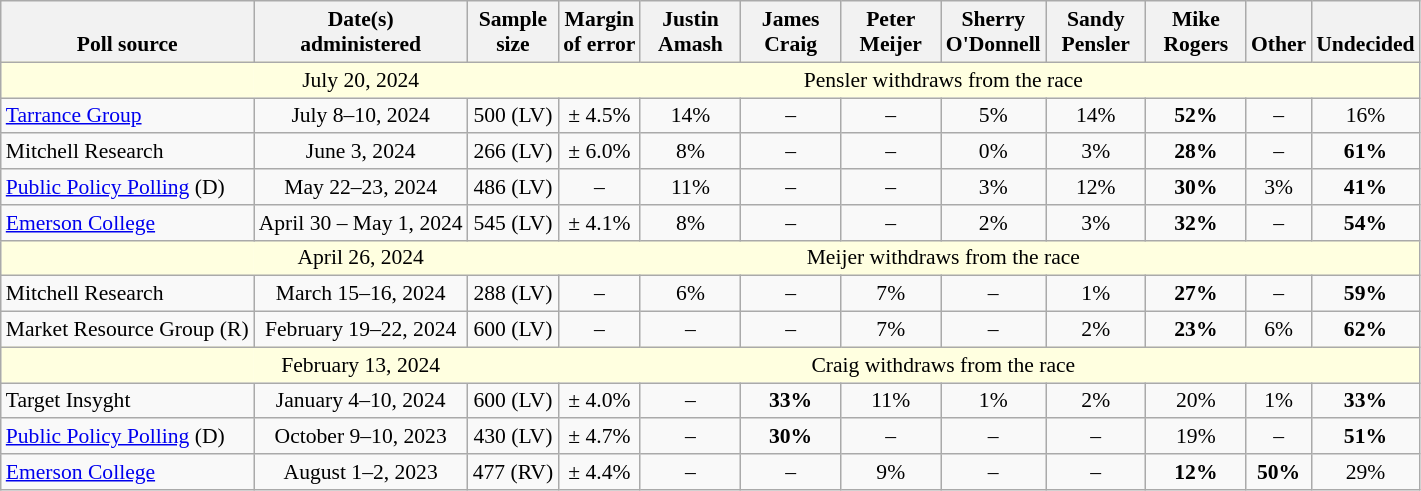<table class="wikitable" style="font-size:90%;text-align:center;">
<tr style="vertical-align:bottom">
<th>Poll source</th>
<th>Date(s)<br>administered</th>
<th>Sample<br>size</th>
<th>Margin<br>of error</th>
<th style="width:60px;">Justin<br>Amash</th>
<th style="width:60px;">James<br>Craig</th>
<th style="width:60px;">Peter<br>Meijer</th>
<th style="width:60px;">Sherry<br>O'Donnell</th>
<th style="width:60px;">Sandy<br>Pensler</th>
<th style="width:60px;">Mike<br>Rogers</th>
<th>Other</th>
<th>Undecided</th>
</tr>
<tr style="background:lightyellow;">
<td style="border-right-style:hidden; background:lightyellow;"></td>
<td style="border-right-style:hidden; ">July 20, 2024</td>
<td colspan="17">Pensler withdraws from the race</td>
</tr>
<tr>
<td style="text-align:left;"><a href='#'>Tarrance Group</a></td>
<td>July 8–10, 2024</td>
<td>500 (LV)</td>
<td>± 4.5%</td>
<td>14%</td>
<td>–</td>
<td>–</td>
<td>5%</td>
<td>14%</td>
<td><strong>52%</strong></td>
<td>–</td>
<td>16%</td>
</tr>
<tr>
<td style="text-align:left;">Mitchell Research</td>
<td>June 3, 2024</td>
<td>266 (LV)</td>
<td>± 6.0%</td>
<td>8%</td>
<td>–</td>
<td>–</td>
<td>0%</td>
<td>3%</td>
<td><strong>28%</strong></td>
<td>–</td>
<td><strong>61%</strong></td>
</tr>
<tr>
<td style="text-align:left;"><a href='#'>Public Policy Polling</a> (D)</td>
<td>May 22–23, 2024</td>
<td>486 (LV)</td>
<td>–</td>
<td>11%</td>
<td>–</td>
<td>–</td>
<td>3%</td>
<td>12%</td>
<td><strong>30%</strong></td>
<td>3%</td>
<td><strong>41%</strong></td>
</tr>
<tr>
<td style="text-align:left;"><a href='#'>Emerson College</a></td>
<td>April 30 – May 1, 2024</td>
<td>545 (LV)</td>
<td>± 4.1%</td>
<td>8%</td>
<td>–</td>
<td>–</td>
<td>2%</td>
<td>3%</td>
<td><strong>32%</strong></td>
<td>–</td>
<td><strong>54%</strong></td>
</tr>
<tr style="background:lightyellow;">
<td style="border-right-style:hidden; background:lightyellow;"></td>
<td style="border-right-style:hidden; ">April 26, 2024</td>
<td colspan="17">Meijer withdraws from the race</td>
</tr>
<tr>
<td style="text-align:left;">Mitchell Research</td>
<td>March 15–16, 2024</td>
<td>288 (LV)</td>
<td>–</td>
<td>6%</td>
<td>–</td>
<td>7%</td>
<td>–</td>
<td>1%</td>
<td><strong>27%</strong></td>
<td>–</td>
<td><strong>59%</strong></td>
</tr>
<tr>
<td style="text-align:left;">Market Resource Group (R)</td>
<td>February 19–22, 2024</td>
<td>600 (LV)</td>
<td>–</td>
<td>–</td>
<td>–</td>
<td>7%</td>
<td>–</td>
<td>2%</td>
<td><strong>23%</strong></td>
<td>6%</td>
<td><strong>62%</strong></td>
</tr>
<tr style="background:lightyellow;">
<td style="border-right-style:hidden; background:lightyellow;"></td>
<td style="border-right-style:hidden; ">February 13, 2024</td>
<td colspan="17">Craig withdraws from the race</td>
</tr>
<tr>
<td style="text-align:left;">Target Insyght</td>
<td>January 4–10, 2024</td>
<td>600 (LV)</td>
<td>± 4.0%</td>
<td>–</td>
<td><strong>33%</strong></td>
<td>11%</td>
<td>1%</td>
<td>2%</td>
<td>20%</td>
<td>1%</td>
<td><strong>33%</strong></td>
</tr>
<tr>
<td style="text-align:left;"><a href='#'>Public Policy Polling</a> (D)</td>
<td>October 9–10, 2023</td>
<td>430 (LV)</td>
<td>± 4.7%</td>
<td>–</td>
<td><strong>30%</strong></td>
<td>–</td>
<td>–</td>
<td>–</td>
<td>19%</td>
<td>–</td>
<td><strong>51%</strong></td>
</tr>
<tr>
<td style="text-align:left;"><a href='#'>Emerson College</a></td>
<td>August 1–2, 2023</td>
<td>477 (RV)</td>
<td>± 4.4%</td>
<td>–</td>
<td>–</td>
<td>9%</td>
<td>–</td>
<td>–</td>
<td><strong>12%</strong></td>
<td><strong>50%</strong></td>
<td>29%</td>
</tr>
</table>
